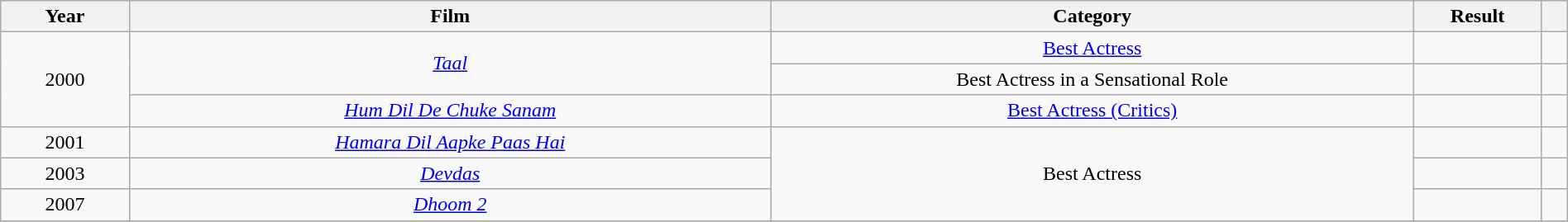<table class="wikitable sortable" style="width:100%;">
<tr>
<th style="width:5%;">Year</th>
<th style="width:25%;">Film</th>
<th style="width:25%;">Category</th>
<th style="width:5%;">Result</th>
<th style="width:1%;" class="unsortable"></th>
</tr>
<tr>
<td style="text-align:center;" rowspan="3">2000</td>
<td style="text-align:center;" rowspan="2"><em><a href='#'>Taal</a></em></td>
<td style="text-align:center;"><a href='#'>Best Actress</a></td>
<td></td>
<td style="text-align:center;"></td>
</tr>
<tr>
<td style="text-align:center;">Best Actress in a Sensational Role</td>
<td></td>
<td style="text-align:center;"></td>
</tr>
<tr>
<td style="text-align:center;"><em><a href='#'>Hum Dil De Chuke Sanam</a></em></td>
<td style="text-align:center;"><a href='#'>Best Actress (Critics)</a></td>
<td></td>
<td style="text-align:center;"></td>
</tr>
<tr>
<td style="text-align:center;">2001</td>
<td style="text-align:center;"><em><a href='#'>Hamara Dil Aapke Paas Hai</a></em></td>
<td style="text-align:center;" rowspan="3">Best Actress</td>
<td></td>
<td style="text-align:center;"></td>
</tr>
<tr>
<td style="text-align:center;">2003</td>
<td style="text-align:center;"><em><a href='#'>Devdas</a></em></td>
<td></td>
<td style="text-align:center;"></td>
</tr>
<tr>
<td style="text-align:center;">2007</td>
<td style="text-align:center;"><em><a href='#'>Dhoom 2</a></em></td>
<td></td>
<td style="text-align:center;"></td>
</tr>
<tr>
</tr>
</table>
